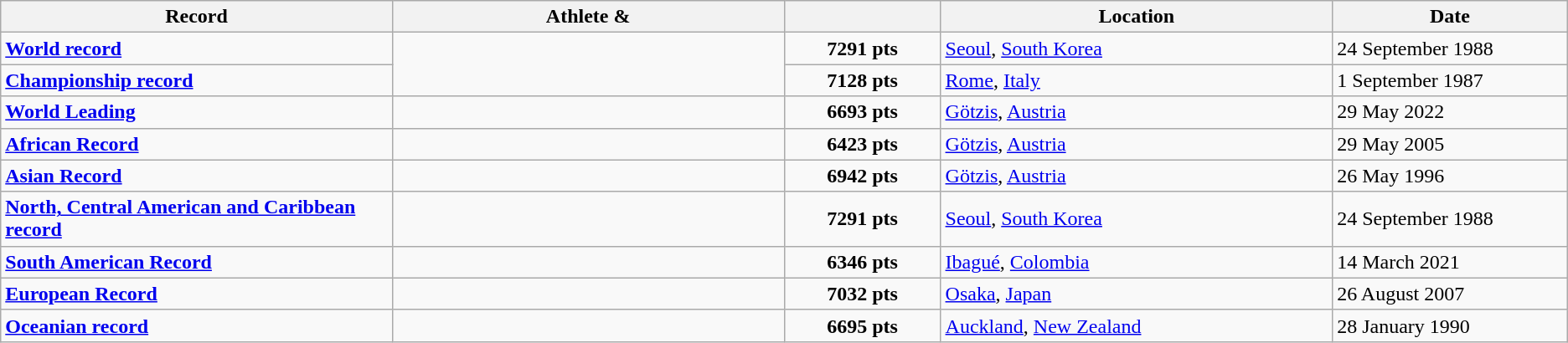<table class="wikitable">
<tr>
<th width=25% align=center>Record</th>
<th width=25% align=center>Athlete & </th>
<th width=10% align=center></th>
<th width=25% align=center>Location</th>
<th width=15% align=center>Date</th>
</tr>
<tr>
<td><strong><a href='#'>World record</a></strong></td>
<td rowspan=2></td>
<td align=center><strong>7291 pts</strong></td>
<td><a href='#'>Seoul</a>, <a href='#'>South Korea</a></td>
<td>24 September 1988</td>
</tr>
<tr>
<td><strong><a href='#'>Championship record</a></strong></td>
<td align=center><strong>7128 pts</strong></td>
<td><a href='#'>Rome</a>, <a href='#'>Italy</a></td>
<td>1 September 1987</td>
</tr>
<tr>
<td><strong><a href='#'>World Leading</a></strong></td>
<td></td>
<td align=center><strong>6693 pts</strong></td>
<td><a href='#'>Götzis</a>, <a href='#'>Austria</a></td>
<td>29 May 2022</td>
</tr>
<tr>
<td><strong><a href='#'>African Record</a></strong></td>
<td></td>
<td align=center><strong>6423 pts</strong></td>
<td><a href='#'>Götzis</a>, <a href='#'>Austria</a></td>
<td>29 May 2005</td>
</tr>
<tr>
<td><strong><a href='#'>Asian Record</a></strong></td>
<td></td>
<td align=center><strong>6942 pts</strong></td>
<td><a href='#'>Götzis</a>, <a href='#'>Austria</a></td>
<td>26 May 1996</td>
</tr>
<tr>
<td><strong><a href='#'>North, Central American and Caribbean record</a></strong></td>
<td></td>
<td align=center><strong>7291 pts</strong></td>
<td><a href='#'>Seoul</a>, <a href='#'>South Korea</a></td>
<td>24 September 1988</td>
</tr>
<tr>
<td><strong><a href='#'>South American Record</a></strong></td>
<td></td>
<td align=center><strong>6346 pts</strong></td>
<td><a href='#'>Ibagué</a>, <a href='#'>Colombia</a></td>
<td>14 March 2021</td>
</tr>
<tr>
<td><strong><a href='#'>European Record</a></strong></td>
<td></td>
<td align=center><strong>7032 pts</strong></td>
<td><a href='#'>Osaka</a>, <a href='#'>Japan</a></td>
<td>26 August 2007</td>
</tr>
<tr>
<td><strong><a href='#'>Oceanian record</a></strong></td>
<td></td>
<td align=center><strong>6695 pts</strong></td>
<td><a href='#'>Auckland</a>, <a href='#'>New Zealand</a></td>
<td>28 January 1990</td>
</tr>
</table>
